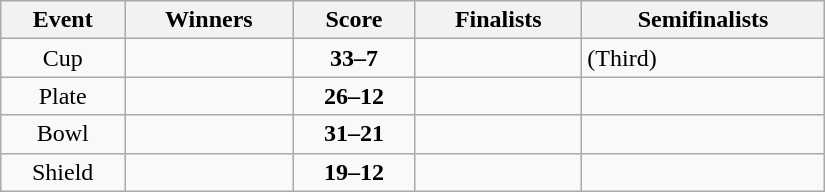<table class="wikitable" width=550 style="text-align: center">
<tr>
<th>Event</th>
<th>Winners</th>
<th>Score</th>
<th>Finalists</th>
<th>Semifinalists</th>
</tr>
<tr>
<td>Cup</td>
<td align=left><strong></strong></td>
<td><strong>33–7</strong></td>
<td align=left></td>
<td align=left> (Third)<br></td>
</tr>
<tr>
<td>Plate</td>
<td align=left><strong></strong></td>
<td><strong>26–12</strong></td>
<td align=left></td>
<td align=left><br></td>
</tr>
<tr>
<td>Bowl</td>
<td align=left><strong></strong></td>
<td><strong>31–21</strong></td>
<td align=left></td>
<td align=left><br></td>
</tr>
<tr>
<td>Shield</td>
<td align=left><strong></strong></td>
<td><strong>19–12</strong></td>
<td align=left></td>
<td align=left><br></td>
</tr>
</table>
